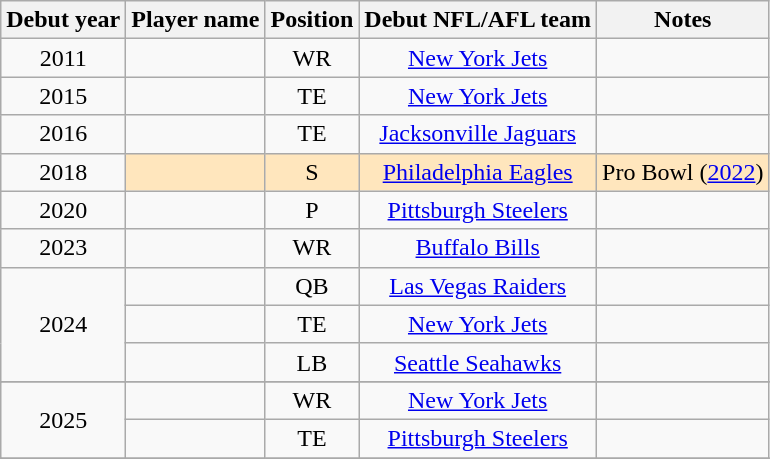<table class="wikitable sortable" style="text-align: center;">
<tr>
<th>Debut year</th>
<th>Player name</th>
<th>Position</th>
<th>Debut NFL/AFL team</th>
<th>Notes</th>
</tr>
<tr>
<td align="center">2011</td>
<td align="center"></td>
<td align="center">WR</td>
<td align="center"><a href='#'>New York Jets</a></td>
<td align="center"></td>
</tr>
<tr>
<td align="center">2015</td>
<td align="center"></td>
<td align="center">TE</td>
<td align="center"><a href='#'>New York Jets</a></td>
<td align="center"></td>
</tr>
<tr>
<td align="center">2016</td>
<td align="center"></td>
<td align="center">TE</td>
<td align="center"><a href='#'>Jacksonville Jaguars</a></td>
<td align="center"><br></td>
</tr>
<tr>
<td>2018</td>
<td bgcolor="FFE6BD"></td>
<td bgcolor="FFE6BD">S</td>
<td bgcolor="FFE6BD"><a href='#'>Philadelphia Eagles</a></td>
<td bgcolor="FFE6BD">Pro Bowl (<a href='#'>2022</a>)<br></td>
</tr>
<tr>
<td align="center">2020</td>
<td align="center"></td>
<td align="center">P</td>
<td align="center"><a href='#'>Pittsburgh Steelers</a></td>
<td align="center"><br></td>
</tr>
<tr>
<td align="center">2023</td>
<td align="center"></td>
<td align="center">WR</td>
<td align="center"><a href='#'>Buffalo Bills</a></td>
<td align="center"></td>
</tr>
<tr>
<td rowspan="3">2024</td>
<td align="center"></td>
<td align="center">QB</td>
<td align="center"><a href='#'>Las Vegas Raiders</a></td>
<td align="center"></td>
</tr>
<tr>
<td align="center"></td>
<td align="center">TE</td>
<td align="center"><a href='#'>New York Jets</a></td>
<td align="center"></td>
</tr>
<tr>
<td align="center"></td>
<td align="center">LB</td>
<td align="center"><a href='#'>Seattle Seahawks</a></td>
<td align="center"></td>
</tr>
<tr>
</tr>
<tr>
<td rowspan="2">2025</td>
<td align="center"></td>
<td align="center">WR</td>
<td align="center"><a href='#'>New York Jets</a></td>
<td align="center"></td>
</tr>
<tr>
<td align="center"></td>
<td align="center">TE</td>
<td align="center"><a href='#'>Pittsburgh Steelers</a></td>
<td align="center"></td>
</tr>
<tr>
</tr>
<tr>
</tr>
</table>
